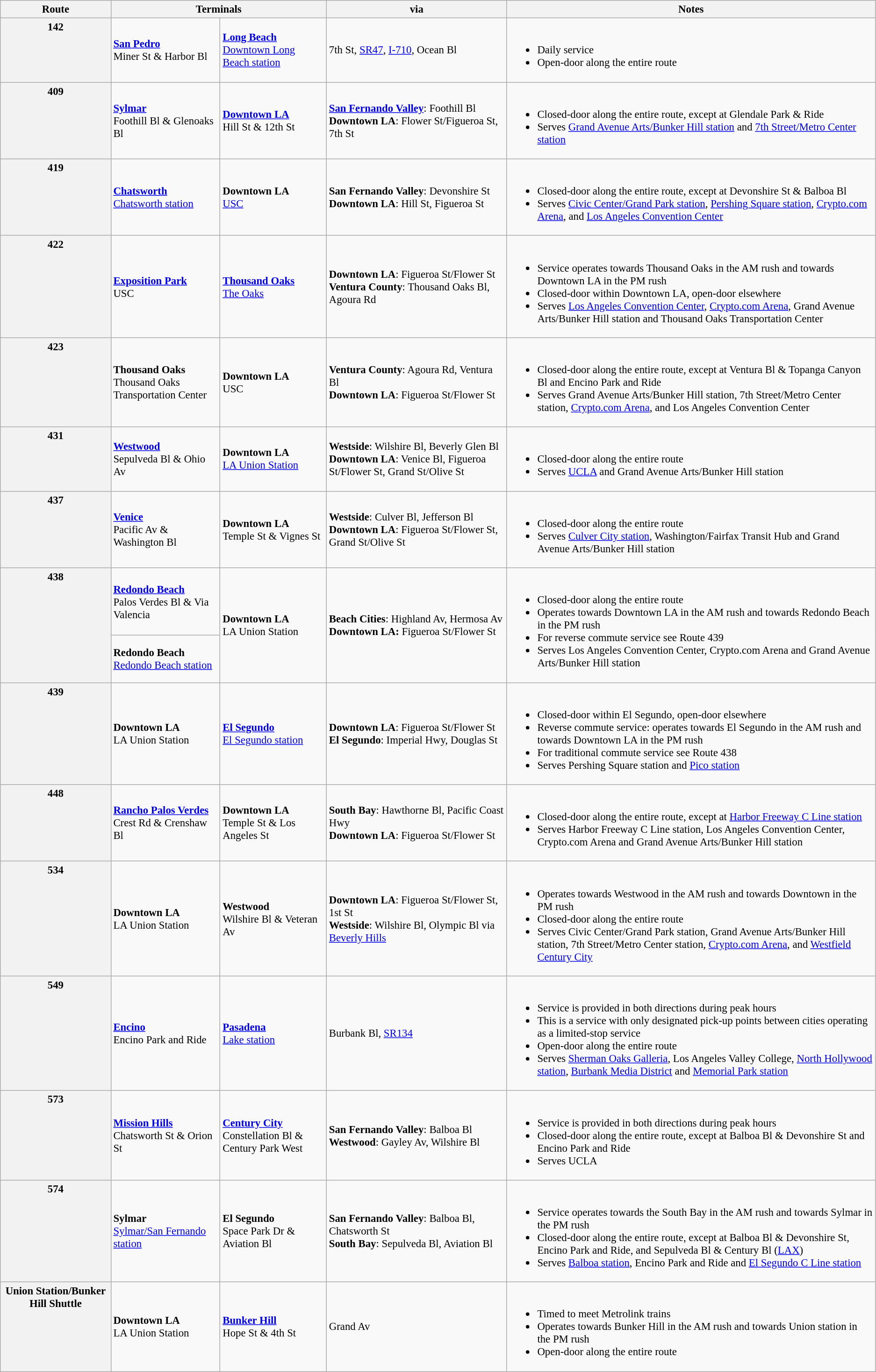<table class="wikitable sticky-header" style="font-size: 95%;" |>
<tr>
<th>Route</th>
<th colspan=2>Terminals</th>
<th style="width:250px;">via</th>
<th>Notes</th>
</tr>
<tr>
<th style="vertical-align:top">142<br></th>
<td><strong><a href='#'>San Pedro</a></strong><br>Miner St & Harbor Bl</td>
<td><strong><a href='#'>Long Beach</a></strong><br><a href='#'>Downtown Long Beach station</a></td>
<td>7th St, <a href='#'>SR47</a>, <a href='#'>I-710</a>, Ocean Bl</td>
<td><br><ul><li>Daily service</li><li>Open-door along the entire route</li></ul></td>
</tr>
<tr>
<th style="vertical-align:top">409<br></th>
<td><strong><a href='#'>Sylmar</a></strong><br>Foothill Bl & Glenoaks Bl</td>
<td><strong><a href='#'>Downtown LA</a></strong><br>Hill St & 12th St</td>
<td><strong><a href='#'>San Fernando Valley</a></strong>: Foothill Bl<br><strong>Downtown LA</strong>: Flower St/Figueroa St, 7th St</td>
<td><br><ul><li>Closed-door along the entire route, except at Glendale Park & Ride</li><li>Serves <a href='#'>Grand Avenue Arts/Bunker Hill station</a> and <a href='#'>7th Street/Metro Center station</a></li></ul></td>
</tr>
<tr>
<th style="vertical-align:top">419<br></th>
<td><strong><a href='#'>Chatsworth</a></strong><br><a href='#'>Chatsworth station</a></td>
<td><strong>Downtown LA</strong><br><a href='#'>USC</a></td>
<td><strong>San Fernando Valley</strong>: Devonshire St<br><strong>Downtown LA</strong>: Hill St, Figueroa St</td>
<td><br><ul><li>Closed-door along the entire route, except at Devonshire St & Balboa Bl</li><li>Serves <a href='#'>Civic Center/Grand Park station</a>, <a href='#'>Pershing Square station</a>, <a href='#'>Crypto.com Arena</a>, and <a href='#'>Los Angeles Convention Center</a></li></ul></td>
</tr>
<tr>
<th style="vertical-align:top">422<br></th>
<td><strong><a href='#'>Exposition Park</a></strong><br>USC</td>
<td><strong><a href='#'>Thousand Oaks</a></strong><br><a href='#'>The Oaks</a></td>
<td><strong>Downtown LA</strong>: Figueroa St/Flower St<br><strong>Ventura County</strong>: Thousand Oaks Bl, Agoura Rd</td>
<td><br><ul><li>Service operates towards Thousand Oaks in the AM rush and towards Downtown LA in the PM rush</li><li>Closed-door within Downtown LA, open-door elsewhere</li><li>Serves <a href='#'>Los Angeles Convention Center</a>, <a href='#'>Crypto.com Arena</a>, Grand Avenue Arts/Bunker Hill station and Thousand Oaks Transportation Center</li></ul></td>
</tr>
<tr>
<th style="vertical-align:top">423<br></th>
<td><strong>Thousand Oaks</strong><br>Thousand Oaks Transportation Center</td>
<td><strong>Downtown LA</strong><br>USC</td>
<td><strong>Ventura County</strong>: Agoura Rd, Ventura Bl<br><strong>Downtown LA</strong>: Figueroa St/Flower St</td>
<td><br><ul><li>Closed-door along the entire route, except at Ventura Bl & Topanga Canyon Bl and Encino Park and Ride</li><li>Serves Grand Avenue Arts/Bunker Hill station, 7th Street/Metro Center station, <a href='#'>Crypto.com Arena</a>, and Los Angeles Convention Center</li></ul></td>
</tr>
<tr>
<th style="vertical-align:top">431<br></th>
<td><strong><a href='#'>Westwood</a></strong><br>Sepulveda Bl & Ohio Av</td>
<td><strong>Downtown LA</strong><br><a href='#'>LA Union Station</a></td>
<td><strong>Westside</strong>: Wilshire Bl, Beverly Glen Bl<br><strong>Downtown LA</strong>: Venice Bl, Figueroa St/Flower St, Grand St/Olive St</td>
<td><br><ul><li>Closed-door along the entire route</li><li>Serves <a href='#'>UCLA</a> and Grand Avenue Arts/Bunker Hill station</li></ul></td>
</tr>
<tr>
<th style="vertical-align:top">437<br></th>
<td><strong><a href='#'>Venice</a></strong><br>Pacific Av & Washington Bl</td>
<td><strong>Downtown LA</strong><br>Temple St & Vignes St</td>
<td><strong>Westside</strong>: Culver Bl, Jefferson Bl<br><strong>Downtown LA</strong>: Figueroa St/Flower St, Grand St/Olive St</td>
<td><br><ul><li>Closed-door along the entire route</li><li>Serves <a href='#'>Culver City station</a>, Washington/Fairfax Transit Hub and Grand Avenue Arts/Bunker Hill station</li></ul></td>
</tr>
<tr>
<th rowspan="2" style="vertical-align:top">438<br></th>
<td><strong><a href='#'>Redondo Beach</a></strong><br>Palos Verdes Bl & Via Valencia</td>
<td rowspan="2"><strong>Downtown LA</strong><br>LA Union Station</td>
<td rowspan="2"><strong>Beach Cities</strong>: Highland Av, Hermosa Av<br><strong>Downtown LA:</strong> Figueroa St/Flower St</td>
<td rowspan="2"><br><ul><li>Closed-door along the entire route</li><li>Operates towards Downtown LA in the AM rush and towards Redondo Beach in the PM rush</li><li>For reverse commute service see Route 439</li><li>Serves Los Angeles Convention Center, Crypto.com Arena and Grand Avenue Arts/Bunker Hill station</li></ul></td>
</tr>
<tr>
<td><strong>Redondo Beach</strong><br><a href='#'>Redondo Beach station</a> </td>
</tr>
<tr>
<th style="vertical-align:top">439<br></th>
<td><strong>Downtown LA</strong><br>LA Union Station</td>
<td><strong><a href='#'>El Segundo</a></strong><br><a href='#'>El Segundo station</a></td>
<td><strong>Downtown LA</strong>: Figueroa St/Flower St<br><strong>El Segundo</strong>: Imperial Hwy, Douglas St</td>
<td><br><ul><li>Closed-door within El Segundo, open-door elsewhere</li><li>Reverse commute service: operates towards El Segundo in the AM rush and towards Downtown LA in the PM rush</li><li>For traditional commute service see Route 438</li><li>Serves Pershing Square station and <a href='#'>Pico station</a></li></ul></td>
</tr>
<tr>
<th style="vertical-align:top">448<br></th>
<td><strong><a href='#'>Rancho Palos Verdes</a></strong><br>Crest Rd & Crenshaw Bl</td>
<td><strong>Downtown LA</strong><br>Temple St & Los Angeles St</td>
<td><strong>South Bay</strong>: Hawthorne Bl, Pacific Coast Hwy<br><strong>Downtown LA</strong>: Figueroa St/Flower St</td>
<td><br><ul><li>Closed-door along the entire route, except at <a href='#'>Harbor Freeway C Line station</a></li><li>Serves Harbor Freeway C Line station, Los Angeles Convention Center, Crypto.com Arena and Grand Avenue Arts/Bunker Hill station</li></ul></td>
</tr>
<tr>
<th style="vertical-align:top">534<br></th>
<td><strong>Downtown LA</strong><br>LA Union Station</td>
<td><strong>Westwood</strong><br>Wilshire Bl & Veteran Av</td>
<td><strong>Downtown LA</strong>: Figueroa St/Flower St, 1st St<br><strong>Westside</strong>: Wilshire Bl, Olympic Bl via <a href='#'>Beverly Hills</a></td>
<td><br><ul><li>Operates towards Westwood in the AM rush and towards Downtown in the PM rush</li><li>Closed-door along the entire route</li><li>Serves Civic Center/Grand Park station, Grand Avenue Arts/Bunker Hill station, 7th Street/Metro Center station, <a href='#'>Crypto.com Arena</a>, and <a href='#'>Westfield Century City</a></li></ul></td>
</tr>
<tr>
<th style="vertical-align:top">549<br></th>
<td><strong><a href='#'>Encino</a></strong><br>Encino Park and Ride</td>
<td><strong><a href='#'>Pasadena</a></strong><br><a href='#'>Lake station</a></td>
<td>Burbank Bl, <a href='#'>SR134</a></td>
<td><br><ul><li>Service is provided in both directions during peak hours</li><li>This is a service with only designated pick-up points between cities operating as a limited-stop service</li><li>Open-door along the entire route</li><li>Serves <a href='#'>Sherman Oaks Galleria</a>, Los Angeles Valley College, <a href='#'>North Hollywood station</a>, <a href='#'>Burbank Media District</a> and <a href='#'>Memorial Park station</a></li></ul></td>
</tr>
<tr>
<th style="vertical-align:top">573<br></th>
<td><strong><a href='#'>Mission Hills</a></strong><br>Chatsworth St & Orion St</td>
<td><strong><a href='#'>Century City</a></strong><br>Constellation Bl & Century Park West</td>
<td><strong>San Fernando Valley</strong>: Balboa Bl<br><strong>Westwood</strong>: Gayley Av, Wilshire Bl</td>
<td><br><ul><li>Service is provided in both directions during peak hours</li><li>Closed-door along the entire route, except at Balboa Bl & Devonshire St and Encino Park and Ride</li><li>Serves UCLA</li></ul></td>
</tr>
<tr>
<th style="vertical-align:top">574<br></th>
<td><strong>Sylmar</strong><br><a href='#'>Sylmar/San Fernando station</a></td>
<td><strong>El Segundo</strong><br>Space Park Dr & Aviation Bl</td>
<td><strong>San Fernando Valley</strong>: Balboa Bl, Chatsworth St<br><strong>South Bay</strong>: Sepulveda Bl, Aviation Bl</td>
<td><br><ul><li>Service operates towards the South Bay in the AM rush and towards Sylmar in the PM rush</li><li>Closed-door along the entire route, except at Balboa Bl & Devonshire St, Encino Park and Ride, and Sepulveda Bl & Century Bl (<a href='#'>LAX</a>)</li><li>Serves <a href='#'>Balboa station</a>, Encino Park and Ride and <a href='#'>El Segundo C Line station</a></li></ul></td>
</tr>
<tr>
<th style="vertical-align:top">Union Station/Bunker Hill Shuttle<br></th>
<td><strong>Downtown LA</strong><br>LA Union Station</td>
<td><strong><a href='#'>Bunker Hill</a></strong><br>Hope St & 4th St</td>
<td>Grand Av</td>
<td><br><ul><li>Timed to meet Metrolink trains</li><li>Operates towards Bunker Hill in the AM rush and towards Union station in the PM rush</li><li>Open-door along the entire route</li></ul></td>
</tr>
</table>
